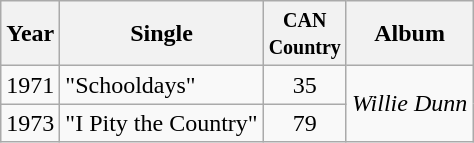<table class="wikitable">
<tr>
<th>Year</th>
<th>Single</th>
<th style="width:45px;"><small>CAN Country</small></th>
<th>Album</th>
</tr>
<tr>
<td>1971</td>
<td>"Schooldays"</td>
<td style="text-align:center;">35</td>
<td rowspan="2"><em>Willie Dunn</em></td>
</tr>
<tr>
<td>1973</td>
<td>"I Pity the Country"</td>
<td style="text-align:center;">79</td>
</tr>
</table>
